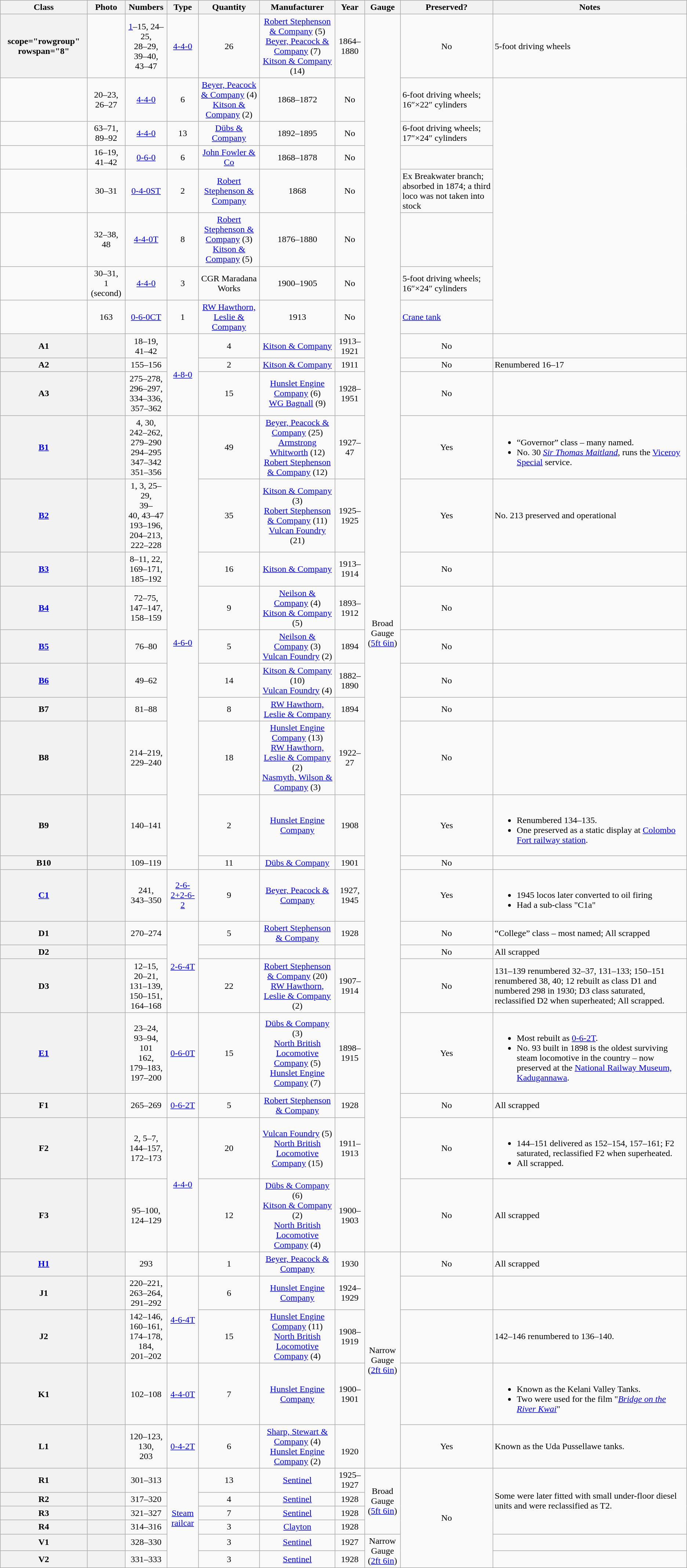<table class="wikitable" style="text-align:center;">
<tr>
<th scope="col">Class</th>
<th>Photo</th>
<th scope="col">Numbers</th>
<th scope="col">Type</th>
<th scope="col">Quantity</th>
<th scope="col">Manufacturer</th>
<th scope="col">Year</th>
<th>Gauge</th>
<th>Preserved?</th>
<th scope="col">Notes</th>
</tr>
<tr>
<th>scope="rowgroup" rowspan="8" </th>
<td></td>
<td><a href='#'>1</a>–15, 24–25,<br>28–29, 39–40,<br>43–47</td>
<td><a href='#'>4-4-0</a></td>
<td>26</td>
<td><a href='#'>Robert Stephenson & Company</a> (5)<br><a href='#'>Beyer, Peacock & Company</a> (7)<br><a href='#'>Kitson & Company</a> (14)</td>
<td>1864–1880</td>
<td rowspan="29">Broad Gauge<br>(<a href='#'>5ft 6in</a>)</td>
<td>No</td>
<td align="left">5-foot driving wheels</td>
</tr>
<tr>
<td></td>
<td>20–23, 26–27</td>
<td><a href='#'>4-4-0</a></td>
<td>6</td>
<td><a href='#'>Beyer, Peacock & Company</a> (4)<br><a href='#'>Kitson & Company</a> (2)</td>
<td>1868–1872</td>
<td>No</td>
<td align="left">6-foot driving wheels; 16″×22″ cylinders</td>
</tr>
<tr>
<td></td>
<td>63–71, 89–92</td>
<td><a href='#'>4-4-0</a></td>
<td>13</td>
<td><a href='#'>Dübs & Company</a></td>
<td>1892–1895</td>
<td>No</td>
<td align="left">6-foot driving wheels; 17″×24″ cylinders</td>
</tr>
<tr>
<td></td>
<td>16–19, 41–42</td>
<td><a href='#'>0-6-0</a></td>
<td>6</td>
<td><a href='#'>John Fowler & Co</a></td>
<td>1868–1878</td>
<td>No</td>
<td align="left"></td>
</tr>
<tr>
<td></td>
<td>30–31</td>
<td><a href='#'>0-4-0ST</a></td>
<td>2</td>
<td><a href='#'>Robert Stephenson & Company</a></td>
<td>1868</td>
<td>No</td>
<td align="left">Ex Breakwater branch; absorbed in 1874; a third loco was not taken into stock</td>
</tr>
<tr>
<td></td>
<td>32–38, 48</td>
<td><a href='#'>4-4-0T</a></td>
<td>8</td>
<td><a href='#'>Robert Stephenson & Company</a> (3)<br><a href='#'>Kitson & Company</a> (5)</td>
<td>1876–1880</td>
<td>No</td>
<td align="left"></td>
</tr>
<tr>
<td></td>
<td>30–31,<br>1 (second)</td>
<td><a href='#'>4-4-0</a></td>
<td>3</td>
<td>CGR Maradana Works</td>
<td>1900–1905</td>
<td>No</td>
<td align="left">5-foot driving wheels; 16″×24″ cylinders</td>
</tr>
<tr>
<td></td>
<td>163</td>
<td><a href='#'>0-6-0CT</a></td>
<td>1</td>
<td><a href='#'>RW Hawthorn, Leslie & Company</a></td>
<td>1913</td>
<td>No</td>
<td align="left"><a href='#'>Crane tank</a></td>
</tr>
<tr>
<th scope="row">A1</th>
<th></th>
<td>18–19, 41–42</td>
<td rowspan="3"><a href='#'>4-8-0</a></td>
<td>4</td>
<td><a href='#'>Kitson & Company</a></td>
<td>1913–1921</td>
<td>No</td>
<td align="left"></td>
</tr>
<tr>
<th scope="row">A2</th>
<th></th>
<td>155–156</td>
<td>2</td>
<td><a href='#'>Kitson & Company</a></td>
<td>1911</td>
<td>No</td>
<td align="left">Renumbered 16–17</td>
</tr>
<tr>
<th scope="row">A3</th>
<th></th>
<td>275–278,<br>296–297,<br>334–336,<br>357–362</td>
<td>15</td>
<td><a href='#'>Hunslet Engine Company</a> (6)<br><a href='#'>WG Bagnall</a> (9)</td>
<td>1928–1951</td>
<td>No</td>
<td align="left"></td>
</tr>
<tr>
<th scope="row"><a href='#'>B1</a></th>
<th></th>
<td>4, 30,<br>242–262,<br>279–290<br>294–295<br>347–342<br>351–356</td>
<td rowspan="10"><a href='#'>4-6-0</a></td>
<td>49</td>
<td><a href='#'>Beyer, Peacock & Company</a> (25)<br><a href='#'>Armstrong Whitworth</a> (12)<br><a href='#'>Robert Stephenson & Company</a> (12)</td>
<td>1927–47</td>
<td>Yes</td>
<td align="left"><br><ul><li>“Governor” class – many named.</li><li>No. 30 <em><a href='#'>Sir Thomas Maitland</a></em>, runs the <a href='#'>Viceroy Special</a> service.</li></ul></td>
</tr>
<tr>
<th scope="row"><a href='#'>B2</a></th>
<th></th>
<td>1, 3, 25–29,<br>39–40, 43–47<br>193–196,<br>204–213,<br>222–228</td>
<td>35</td>
<td><a href='#'>Kitson & Company</a> (3)<br><a href='#'>Robert Stephenson & Company</a> (11)<br><a href='#'>Vulcan Foundry</a> (21)</td>
<td>1925–1925</td>
<td>Yes</td>
<td align="left">No. 213 preserved and operational</td>
</tr>
<tr>
<th scope="row"><a href='#'>B3</a></th>
<th></th>
<td>8–11, 22,<br>169–171,<br>185–192</td>
<td>16</td>
<td><a href='#'>Kitson & Company</a></td>
<td>1913–1914</td>
<td>No</td>
<td align="left"></td>
</tr>
<tr>
<th scope="row"><a href='#'>B4</a></th>
<th></th>
<td>72–75,<br>147–147,<br>158–159</td>
<td>9</td>
<td><a href='#'>Neilson & Company</a> (4)<br><a href='#'>Kitson & Company</a> (5)</td>
<td>1893–1912</td>
<td>No</td>
<td align="left"></td>
</tr>
<tr>
<th scope="row"><a href='#'>B5</a></th>
<th></th>
<td>76–80</td>
<td>5</td>
<td><a href='#'>Neilson & Company</a> (3)<br><a href='#'>Vulcan Foundry</a> (2)</td>
<td>1894</td>
<td>No</td>
<td align="left"></td>
</tr>
<tr>
<th scope="row"><a href='#'>B6</a></th>
<th></th>
<td>49–62</td>
<td>14</td>
<td><a href='#'>Kitson & Company</a> (10)<br><a href='#'>Vulcan Foundry</a> (4)</td>
<td>1882–1890</td>
<td>No</td>
<td align="left"></td>
</tr>
<tr>
<th scope="row">B7</th>
<th></th>
<td>81–88</td>
<td>8</td>
<td><a href='#'>RW Hawthorn, Leslie & Company</a></td>
<td>1894</td>
<td>No</td>
<td align="left"></td>
</tr>
<tr>
<th scope="row">B8</th>
<th></th>
<td>214–219,<br>229–240</td>
<td>18</td>
<td><a href='#'>Hunslet Engine Company</a> (13)<br><a href='#'>RW Hawthorn, Leslie & Company</a> (2)<br><a href='#'>Nasmyth, Wilson & Company</a> (3)</td>
<td>1922–27</td>
<td>No</td>
<td align="left"></td>
</tr>
<tr>
<th scope="row">B9</th>
<th></th>
<td>140–141</td>
<td>2</td>
<td><a href='#'>Hunslet Engine Company</a></td>
<td>1908</td>
<td>Yes</td>
<td align="left"><br><ul><li>Renumbered 134–135.</li><li>One preserved as a static display at <a href='#'>Colombo Fort railway station</a>.</li></ul></td>
</tr>
<tr>
<th scope="row">B10</th>
<th></th>
<td>109–119</td>
<td>11</td>
<td><a href='#'>Dübs & Company</a></td>
<td>1901</td>
<td>No</td>
<td align="left"></td>
</tr>
<tr>
<th scope="row"><a href='#'>C1</a></th>
<th></th>
<td>241,<br>343–350</td>
<td><a href='#'>2-6-2+2-6-2</a></td>
<td>9</td>
<td><a href='#'>Beyer, Peacock & Company</a></td>
<td>1927, 1945</td>
<td>Yes</td>
<td align="left"><br><ul><li>1945 locos later converted to oil firing</li><li>Had a sub-class "C1a"</li></ul></td>
</tr>
<tr>
<th scope="row">D1</th>
<th></th>
<td>270–274</td>
<td rowspan="3"><a href='#'>2-6-4T</a></td>
<td>5</td>
<td><a href='#'>Robert Stephenson & Company</a></td>
<td>1928</td>
<td>No</td>
<td align="left">“College” class – most named; All scrapped</td>
</tr>
<tr>
<th scope="row">D2</th>
<th></th>
<td></td>
<td></td>
<td></td>
<td></td>
<td>No</td>
<td align="left">All scrapped</td>
</tr>
<tr>
<th scope="row">D3</th>
<th></th>
<td>12–15, 20–21,<br>131–139,<br>150–151,<br>164–168</td>
<td>22</td>
<td><a href='#'>Robert Stephenson & Company</a> (20)<br><a href='#'>RW Hawthorn, Leslie & Company</a> (2)</td>
<td>1907–1914</td>
<td>No</td>
<td align="left">131–139 renumbered 32–37, 131–133; 150–151 renumbered 38, 40; 12 rebuilt as class D1 and numbered 298 in 1930; D3 class saturated, reclassified D2 when superheated; All scrapped.</td>
</tr>
<tr>
<th scope="row"><a href='#'>E1</a></th>
<th></th>
<td>23–24, 93–94,<br>101<br>162,<br>179–183,<br>197–200</td>
<td><a href='#'>0-6-0T</a></td>
<td>15</td>
<td><a href='#'>Dübs & Company</a> (3)<br><a href='#'>North British Locomotive Company</a> (5)<br><a href='#'>Hunslet Engine Company</a> (7)</td>
<td>1898–1915</td>
<td>Yes</td>
<td align="left"><br><ul><li>Most rebuilt as <a href='#'>0-6-2T</a>.</li><li>No. 93 built in 1898 is the oldest surviving steam locomotive in the country – now preserved at the <a href='#'>National Railway Museum, Kadugannawa</a>.</li></ul></td>
</tr>
<tr>
<th scope="row">F1</th>
<th></th>
<td>265–269</td>
<td><a href='#'>0-6-2T</a></td>
<td>5</td>
<td><a href='#'>Robert Stephenson & Company</a></td>
<td>1928</td>
<td>No</td>
<td align="left">All scrapped</td>
</tr>
<tr>
<th scope="row">F2</th>
<th></th>
<td>2, 5–7,<br>144–157,<br>172–173</td>
<td rowspan="2"><a href='#'>4-4-0</a></td>
<td>20</td>
<td><a href='#'>Vulcan Foundry</a> (5)<br><a href='#'>North British Locomotive Company</a> (15)</td>
<td>1911–1913</td>
<td>No</td>
<td align="left"><br><ul><li>144–151 delivered as 152–154, 157–161; F2 saturated, reclassified F2 when superheated.</li><li>All scrapped.</li></ul></td>
</tr>
<tr>
<th scope="row">F3</th>
<th></th>
<td>95–100,<br>124–129</td>
<td>12</td>
<td><a href='#'>Dübs & Company</a> (6)<br><a href='#'>Kitson & Company</a> (2)<br><a href='#'>North British Locomotive Company</a> (4)</td>
<td>1900–1903</td>
<td>No</td>
<td align="left">All scrapped</td>
</tr>
<tr>
<th scope="row"><a href='#'>H1</a></th>
<th></th>
<td>293</td>
<td></td>
<td>1</td>
<td><a href='#'>Beyer, Peacock & Company</a></td>
<td>1930</td>
<td rowspan="5">Narrow Gauge<br>(<a href='#'>2ft 6in</a>)</td>
<td>No</td>
<td align="left">All scrapped</td>
</tr>
<tr>
<th scope="row">J1</th>
<th></th>
<td>220–221,<br>263–264,<br>291–292</td>
<td rowspan="2"><a href='#'>4-6-4T</a></td>
<td>6</td>
<td><a href='#'>Hunslet Engine Company</a></td>
<td>1924–1929</td>
<td></td>
<td align="left"></td>
</tr>
<tr>
<th scope="row">J2</th>
<th></th>
<td>142–146,<br>160–161,<br>174–178,<br>184,<br>201–202</td>
<td>15</td>
<td><a href='#'>Hunslet Engine Company</a> (11)<br><a href='#'>North British Locomotive Company</a> (4)</td>
<td>1908–1919</td>
<td></td>
<td align="left">142–146 renumbered to 136–140.</td>
</tr>
<tr>
<th scope="row">K1</th>
<th></th>
<td>102–108</td>
<td><a href='#'>4-4-0T</a></td>
<td>7</td>
<td><a href='#'>Hunslet Engine Company</a></td>
<td>1900–1901</td>
<td></td>
<td align="left"><br><ul><li>Known as the Kelani Valley Tanks.</li><li>Two were used for the film "<a href='#'><em>Bridge on the River Kwai</em></a>"</li></ul></td>
</tr>
<tr>
<th scope="row">L1</th>
<th></th>
<td>120–123,<br>130,<br>203</td>
<td><a href='#'>0-4-2T</a></td>
<td>6</td>
<td><a href='#'>Sharp, Stewart & Company</a> (4)<br><a href='#'>Hunslet Engine Company</a> (2)</td>
<td><br>1920</td>
<td>Yes</td>
<td align="left">Known as the Uda Pussellawe tanks.</td>
</tr>
<tr>
<th scope="row">R1</th>
<th></th>
<td>301–313</td>
<td rowspan="6"><a href='#'>Steam railcar</a></td>
<td>13</td>
<td><a href='#'>Sentinel</a></td>
<td>1925–1927</td>
<td rowspan="4">Broad Gauge<br>(<a href='#'>5ft 6in</a>)</td>
<td rowspan="6">No</td>
<td rowspan="4" align="left">Some were later fitted with small under-floor diesel units and were reclassified as T2.</td>
</tr>
<tr>
<th scope="row">R2</th>
<th></th>
<td>317–320</td>
<td>4</td>
<td><a href='#'>Sentinel</a></td>
<td>1928</td>
</tr>
<tr>
<th scope="row">R3</th>
<th></th>
<td>321–327</td>
<td>7</td>
<td><a href='#'>Sentinel</a></td>
<td>1928</td>
</tr>
<tr>
<th scope="row">R4</th>
<th></th>
<td>314–316</td>
<td>3</td>
<td><a href='#'>Clayton</a></td>
<td>1928</td>
</tr>
<tr>
<th scope="row">V1</th>
<th></th>
<td>328–330</td>
<td>3</td>
<td><a href='#'>Sentinel</a></td>
<td>1927</td>
<td rowspan="2">Narrow Gauge<br>(<a href='#'>2ft 6in</a>)</td>
<td align="left"></td>
</tr>
<tr>
<th scope="row">V2</th>
<th></th>
<td>331–333</td>
<td>3</td>
<td><a href='#'>Sentinel</a></td>
<td>1928</td>
<td align=left></td>
</tr>
</table>
